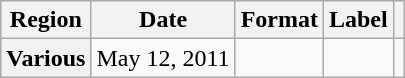<table class="wikitable plainrowheaders">
<tr>
<th scope="col">Region</th>
<th scope="col">Date</th>
<th scope="col">Format</th>
<th scope="col">Label</th>
<th scope="col"></th>
</tr>
<tr>
<th scope="row">Various</th>
<td>May 12, 2011</td>
<td></td>
<td scope="row"></td>
<td align="center"></td>
</tr>
</table>
